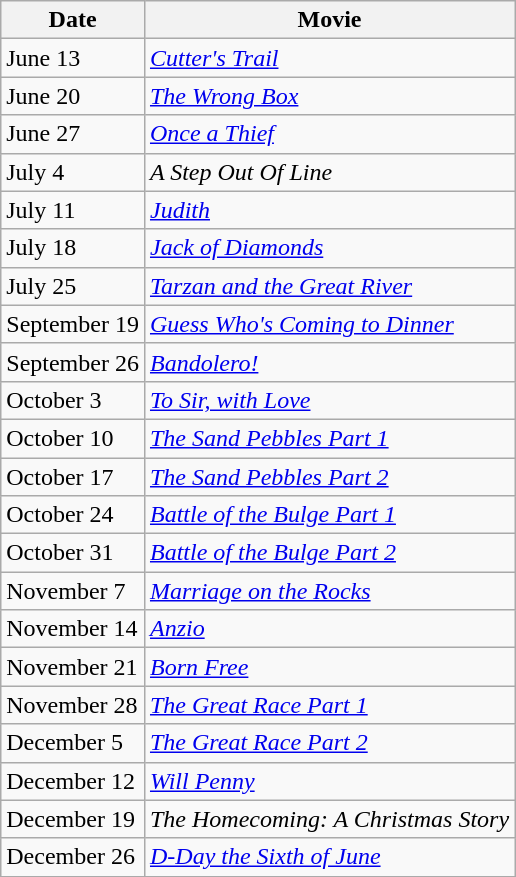<table class="wikitable plainrowheaders">
<tr>
<th scope="col">Date</th>
<th scope="col">Movie</th>
</tr>
<tr>
<td>June 13</td>
<td><em><a href='#'>Cutter's Trail</a></em></td>
</tr>
<tr>
<td>June 20</td>
<td><em><a href='#'>The Wrong Box</a></em></td>
</tr>
<tr>
<td>June 27</td>
<td><em><a href='#'>Once a Thief</a></em></td>
</tr>
<tr>
<td>July 4</td>
<td><em>A Step Out Of Line</em></td>
</tr>
<tr>
<td>July 11</td>
<td><em><a href='#'>Judith</a></em></td>
</tr>
<tr>
<td>July 18</td>
<td><em><a href='#'>Jack of Diamonds</a></em></td>
</tr>
<tr>
<td>July 25</td>
<td><em><a href='#'>Tarzan and the Great River</a></em></td>
</tr>
<tr>
<td>September 19</td>
<td><em><a href='#'>Guess Who's Coming to Dinner</a></em></td>
</tr>
<tr>
<td>September 26</td>
<td><em><a href='#'>Bandolero!</a></em></td>
</tr>
<tr>
<td>October 3</td>
<td><em><a href='#'>To Sir, with Love</a></em></td>
</tr>
<tr>
<td>October 10</td>
<td><em><a href='#'>The Sand Pebbles Part 1</a></em></td>
</tr>
<tr>
<td>October 17</td>
<td><em><a href='#'>The Sand Pebbles Part 2</a></em></td>
</tr>
<tr>
<td>October 24</td>
<td><em><a href='#'>Battle of the Bulge Part 1</a></em></td>
</tr>
<tr>
<td>October 31</td>
<td><em><a href='#'>Battle of the Bulge Part 2</a></em></td>
</tr>
<tr>
<td>November 7</td>
<td><em><a href='#'>Marriage on the Rocks</a></em></td>
</tr>
<tr>
<td>November 14</td>
<td><em><a href='#'>Anzio</a></em></td>
</tr>
<tr>
<td>November 21</td>
<td><em><a href='#'>Born Free</a></em></td>
</tr>
<tr>
<td>November 28</td>
<td><em><a href='#'>The Great Race Part 1</a></em></td>
</tr>
<tr>
<td>December 5</td>
<td><em><a href='#'>The Great Race Part 2</a></em></td>
</tr>
<tr>
<td>December 12</td>
<td><em><a href='#'>Will Penny</a></em></td>
</tr>
<tr>
<td>December 19</td>
<td><em>The Homecoming: A Christmas Story</em></td>
</tr>
<tr>
<td>December 26</td>
<td><em><a href='#'>D-Day the Sixth of June</a></em></td>
</tr>
<tr>
</tr>
</table>
